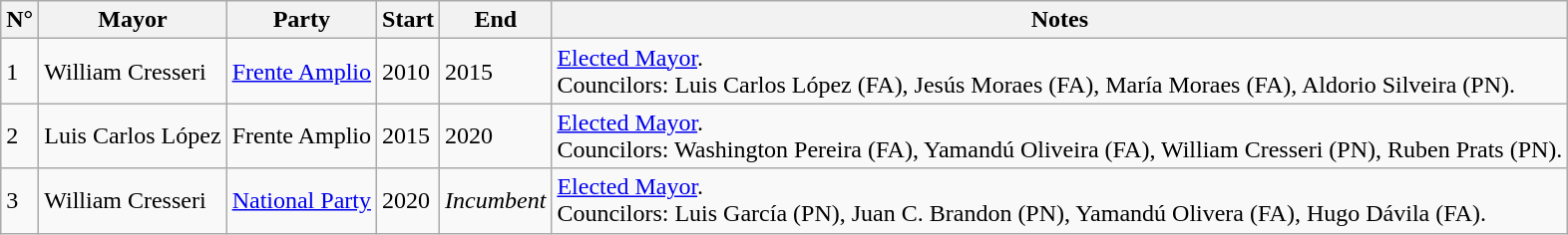<table class=wikitable>
<tr>
<th>N°</th>
<th>Mayor</th>
<th>Party</th>
<th>Start</th>
<th>End</th>
<th>Notes</th>
</tr>
<tr>
<td>1</td>
<td>William Cresseri</td>
<td><a href='#'>Frente Amplio</a></td>
<td>2010</td>
<td>2015</td>
<td><a href='#'>Elected Mayor</a>.<br>Councilors: Luis Carlos López (FA), Jesús Moraes (FA), María Moraes (FA), Aldorio Silveira (PN).</td>
</tr>
<tr>
<td>2</td>
<td>Luis Carlos López</td>
<td>Frente Amplio</td>
<td>2015</td>
<td>2020</td>
<td><a href='#'>Elected Mayor</a>.<br>Councilors: Washington Pereira (FA), Yamandú Oliveira (FA), William Cresseri (PN), Ruben Prats (PN).</td>
</tr>
<tr>
<td>3</td>
<td>William Cresseri</td>
<td><a href='#'>National Party</a></td>
<td>2020</td>
<td><em>Incumbent</em></td>
<td><a href='#'>Elected Mayor</a>.<br>Councilors: Luis García (PN), Juan C. Brandon (PN), Yamandú Olivera (FA), Hugo Dávila (FA).</td>
</tr>
</table>
